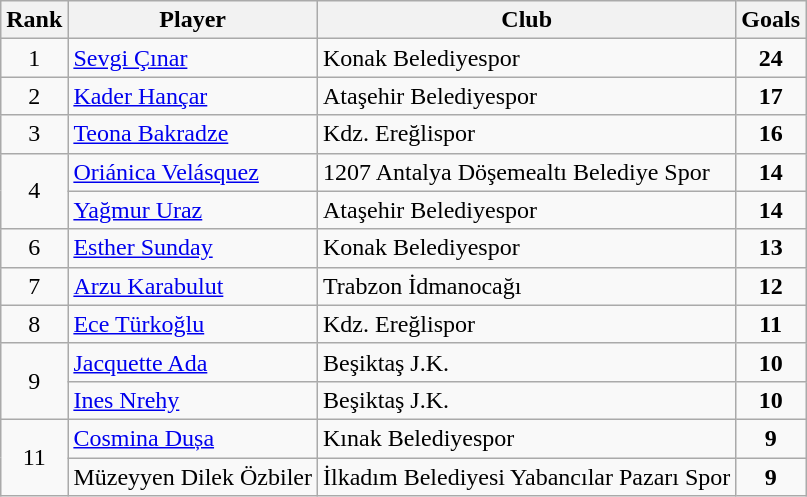<table class="wikitable" style="text-align:center">
<tr>
<th>Rank</th>
<th>Player</th>
<th>Club</th>
<th>Goals</th>
</tr>
<tr>
<td>1</td>
<td align="left"> <a href='#'>Sevgi Çınar</a></td>
<td align="left">Konak Belediyespor</td>
<td><strong>24</strong></td>
</tr>
<tr>
<td>2</td>
<td align="left"> <a href='#'>Kader Hançar</a></td>
<td align="left">Ataşehir Belediyespor</td>
<td><strong>17</strong></td>
</tr>
<tr>
<td>3</td>
<td align="left"> <a href='#'>Teona Bakradze</a></td>
<td align="left">Kdz. Ereğlispor</td>
<td><strong>16</strong></td>
</tr>
<tr>
<td rowspan=2>4</td>
<td align="left"> <a href='#'>Oriánica Velásquez</a></td>
<td align="left">1207 Antalya Döşemealtı Belediye Spor</td>
<td><strong>14</strong></td>
</tr>
<tr>
<td align="left"> <a href='#'>Yağmur Uraz</a></td>
<td align="left">Ataşehir Belediyespor</td>
<td><strong>14</strong></td>
</tr>
<tr>
<td>6</td>
<td align="left"> <a href='#'>Esther Sunday</a></td>
<td align="left">Konak Belediyespor</td>
<td><strong>13</strong></td>
</tr>
<tr>
<td>7</td>
<td align="left"> <a href='#'>Arzu Karabulut</a></td>
<td align="left">Trabzon İdmanocağı</td>
<td><strong>12</strong></td>
</tr>
<tr>
<td>8</td>
<td align="left"> <a href='#'>Ece Türkoğlu</a></td>
<td align="left">Kdz. Ereğlispor</td>
<td><strong>11</strong></td>
</tr>
<tr>
<td rowspan=2>9</td>
<td align="left"> <a href='#'>Jacquette Ada</a></td>
<td align="left">Beşiktaş J.K.</td>
<td><strong>10</strong></td>
</tr>
<tr>
<td align="left"> <a href='#'>Ines Nrehy</a></td>
<td align="left">Beşiktaş J.K.</td>
<td><strong>10</strong></td>
</tr>
<tr>
<td rowspan=2>11</td>
<td align="left"> <a href='#'>Cosmina Dușa</a></td>
<td align="left">Kınak Belediyespor</td>
<td><strong>9</strong></td>
</tr>
<tr>
<td align="left"> Müzeyyen Dilek Özbiler</td>
<td align="left">İlkadım Belediyesi Yabancılar Pazarı Spor</td>
<td><strong>9</strong></td>
</tr>
</table>
